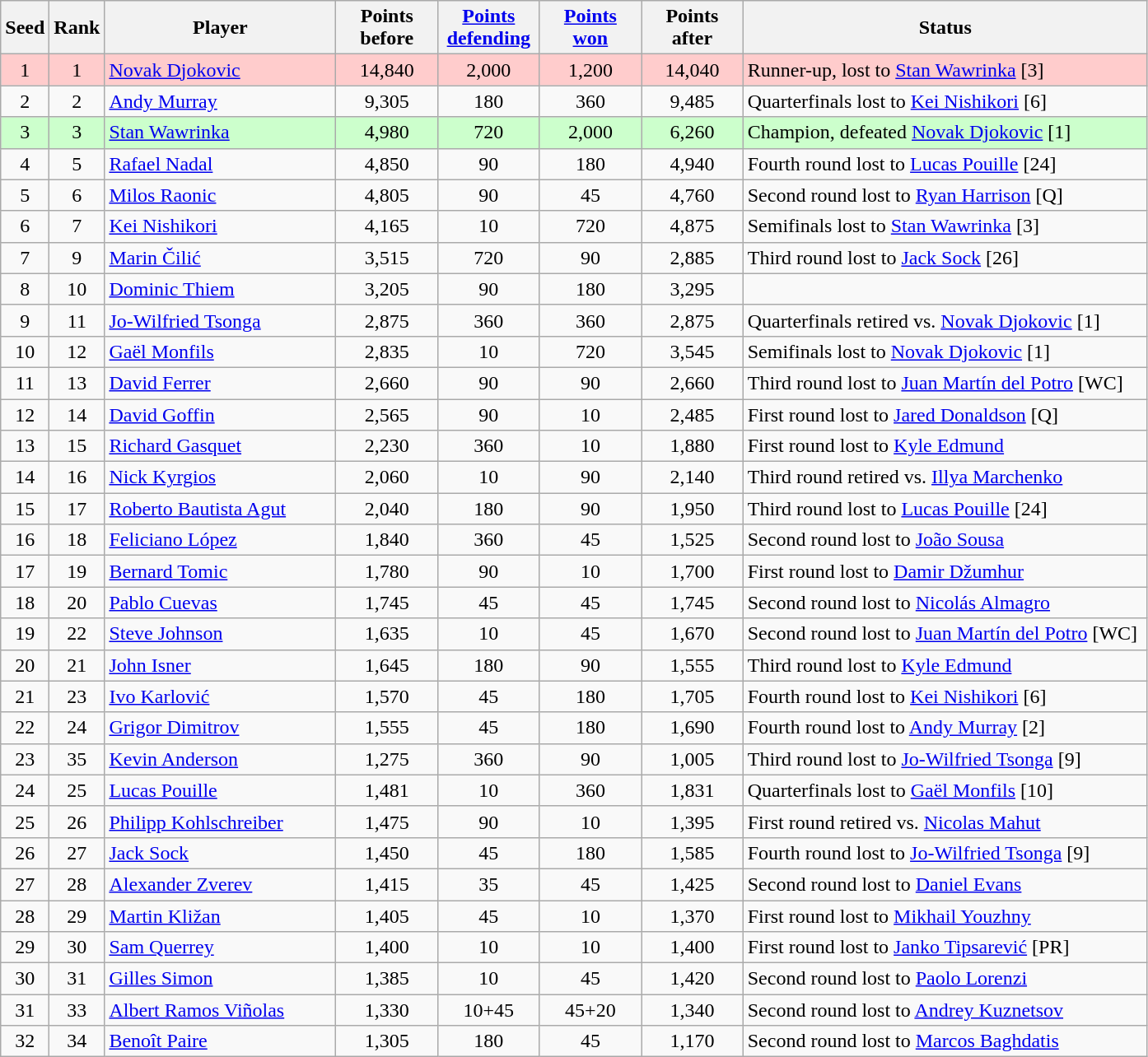<table class="wikitable sortable" style="text-align:center;">
<tr style="background:;">
<th style="width:30px;">Seed</th>
<th style="width:30px;">Rank</th>
<th style="width:180px;">Player</th>
<th style="width:75px;">Points<br> before</th>
<th style="width:75px;"><a href='#'>Points<br> defending</a></th>
<th style="width:75px;"><a href='#'>Points<br> won</a></th>
<th style="width:75px;">Points<br> after</th>
<th style="width:320px;">Status</th>
</tr>
<tr style="background:#fcc;">
<td>1</td>
<td>1</td>
<td style="text-align:left;" data-sort-value=> <a href='#'>Novak Djokovic</a></td>
<td>14,840</td>
<td>2,000</td>
<td>1,200</td>
<td>14,040</td>
<td style="text-align:left;" data-sort-value="7">Runner-up, lost to  <a href='#'>Stan Wawrinka</a> [3]</td>
</tr>
<tr>
<td>2</td>
<td>2</td>
<td style="text-align:left;" data-sort-value=> <a href='#'>Andy Murray</a></td>
<td>9,305</td>
<td>180</td>
<td>360</td>
<td>9,485</td>
<td style="text-align:left;" data-sort-value="5">Quarterfinals lost to  <a href='#'>Kei Nishikori</a> [6]</td>
</tr>
<tr style="background:#cfc;">
<td>3</td>
<td>3</td>
<td style="text-align:left;" data-sort-value=> <a href='#'>Stan Wawrinka</a></td>
<td>4,980</td>
<td>720</td>
<td>2,000</td>
<td>6,260</td>
<td style="text-align:left;" data-sort-value="8">Champion, defeated  <a href='#'>Novak Djokovic</a> [1]</td>
</tr>
<tr>
<td>4</td>
<td>5</td>
<td style="text-align:left;" data-sort-value=> <a href='#'>Rafael Nadal</a></td>
<td>4,850</td>
<td>90</td>
<td>180</td>
<td>4,940</td>
<td style="text-align:left;" data-sort-value="4">Fourth round lost to  <a href='#'>Lucas Pouille</a> [24]</td>
</tr>
<tr>
<td>5</td>
<td>6</td>
<td style="text-align:left;" data-sort-value=> <a href='#'>Milos Raonic</a></td>
<td>4,805</td>
<td>90</td>
<td>45</td>
<td>4,760</td>
<td style="text-align:left;" data-sort-value="2">Second round lost to  <a href='#'>Ryan Harrison</a> [Q]</td>
</tr>
<tr>
<td>6</td>
<td>7</td>
<td style="text-align:left;" data-sort-value=> <a href='#'>Kei Nishikori</a></td>
<td>4,165</td>
<td>10</td>
<td>720</td>
<td>4,875</td>
<td style="text-align:left;" data-sort-value="6">Semifinals lost to  <a href='#'>Stan Wawrinka</a> [3]</td>
</tr>
<tr>
<td>7</td>
<td>9</td>
<td style="text-align:left;" data-sort-value=> <a href='#'>Marin Čilić</a></td>
<td>3,515</td>
<td>720</td>
<td>90</td>
<td>2,885</td>
<td style="text-align:left;" data-sort-value="3">Third round lost to  <a href='#'>Jack Sock</a> [26]</td>
</tr>
<tr>
<td>8</td>
<td>10</td>
<td style="text-align:left;" data-sort-value=> <a href='#'>Dominic Thiem</a></td>
<td>3,205</td>
<td>90</td>
<td>180</td>
<td>3,295</td>
<td style="text-align:left;" data-sort-value="4"></td>
</tr>
<tr>
<td>9</td>
<td>11</td>
<td style="text-align:left;" data-sort-value=> <a href='#'>Jo-Wilfried Tsonga</a></td>
<td>2,875</td>
<td>360</td>
<td>360</td>
<td>2,875</td>
<td style="text-align:left;" data-sort-value="5">Quarterfinals retired vs.  <a href='#'>Novak Djokovic</a> [1]</td>
</tr>
<tr>
<td>10</td>
<td>12</td>
<td style="text-align:left;" data-sort-value=> <a href='#'>Gaël Monfils</a></td>
<td>2,835</td>
<td>10</td>
<td>720</td>
<td>3,545</td>
<td style="text-align:left;" data-sort-value="6">Semifinals lost to  <a href='#'>Novak Djokovic</a> [1]</td>
</tr>
<tr>
<td>11</td>
<td>13</td>
<td style="text-align:left;" data-sort-value=> <a href='#'>David Ferrer</a></td>
<td>2,660</td>
<td>90</td>
<td>90</td>
<td>2,660</td>
<td style="text-align:left;" data-sort-value="3">Third round lost to  <a href='#'>Juan Martín del Potro</a> [WC]</td>
</tr>
<tr>
<td>12</td>
<td>14</td>
<td style="text-align:left;" data-sort-value=> <a href='#'>David Goffin</a></td>
<td>2,565</td>
<td>90</td>
<td>10</td>
<td>2,485</td>
<td style="text-align:left;" data-sort-value="1">First round lost to  <a href='#'>Jared Donaldson</a> [Q]</td>
</tr>
<tr>
<td>13</td>
<td>15</td>
<td style="text-align:left;" data-sort-value=> <a href='#'>Richard Gasquet</a></td>
<td>2,230</td>
<td>360</td>
<td>10</td>
<td>1,880</td>
<td style="text-align:left;" data-sort-value="1">First round lost to  <a href='#'>Kyle Edmund</a></td>
</tr>
<tr>
<td>14</td>
<td>16</td>
<td style="text-align:left;" data-sort-value=> <a href='#'>Nick Kyrgios</a></td>
<td>2,060</td>
<td>10</td>
<td>90</td>
<td>2,140</td>
<td style="text-align:left;" data-sort-value="3">Third round retired vs.  <a href='#'>Illya Marchenko</a></td>
</tr>
<tr>
<td>15</td>
<td>17</td>
<td style="text-align:left;" data-sort-value=> <a href='#'>Roberto Bautista Agut</a></td>
<td>2,040</td>
<td>180</td>
<td>90</td>
<td>1,950</td>
<td style="text-align:left;" data-sort-value="3">Third round lost to  <a href='#'>Lucas Pouille</a> [24]</td>
</tr>
<tr>
<td>16</td>
<td>18</td>
<td style="text-align:left;" data-sort-value=> <a href='#'>Feliciano López</a></td>
<td>1,840</td>
<td>360</td>
<td>45</td>
<td>1,525</td>
<td style="text-align:left;" data-sort-value="2">Second round lost to  <a href='#'>João Sousa</a></td>
</tr>
<tr>
<td>17</td>
<td>19</td>
<td style="text-align:left;" data-sort-value=> <a href='#'>Bernard Tomic</a></td>
<td>1,780</td>
<td>90</td>
<td>10</td>
<td>1,700</td>
<td style="text-align:left;" data-sort-value="1">First round lost to  <a href='#'>Damir Džumhur</a></td>
</tr>
<tr>
<td>18</td>
<td>20</td>
<td style="text-align:left;" data-sort-value=> <a href='#'>Pablo Cuevas</a></td>
<td>1,745</td>
<td>45</td>
<td>45</td>
<td>1,745</td>
<td style="text-align:left;" data-sort-value="2">Second round lost to  <a href='#'>Nicolás Almagro</a></td>
</tr>
<tr>
<td>19</td>
<td>22</td>
<td style="text-align:left;" data-sort-value=> <a href='#'>Steve Johnson</a></td>
<td>1,635</td>
<td>10</td>
<td>45</td>
<td>1,670</td>
<td style="text-align:left;" data-sort-value="2">Second round lost to  <a href='#'>Juan Martín del Potro</a> [WC]</td>
</tr>
<tr>
<td>20</td>
<td>21</td>
<td style="text-align:left;" data-sort-value=> <a href='#'>John Isner</a></td>
<td>1,645</td>
<td>180</td>
<td>90</td>
<td>1,555</td>
<td style="text-align:left;" data-sort-value="3">Third round lost to  <a href='#'>Kyle Edmund</a></td>
</tr>
<tr>
<td>21</td>
<td>23</td>
<td style="text-align:left;" data-sort-value=> <a href='#'>Ivo Karlović</a></td>
<td>1,570</td>
<td>45</td>
<td>180</td>
<td>1,705</td>
<td style="text-align:left;" data-sort-value="4">Fourth round lost to  <a href='#'>Kei Nishikori</a> [6]</td>
</tr>
<tr>
<td>22</td>
<td>24</td>
<td style="text-align:left;" data-sort-value=> <a href='#'>Grigor Dimitrov</a></td>
<td>1,555</td>
<td>45</td>
<td>180</td>
<td>1,690</td>
<td style="text-align:left;" data-sort-value="4">Fourth round lost to  <a href='#'>Andy Murray</a> [2]</td>
</tr>
<tr>
<td>23</td>
<td>35</td>
<td style="text-align:left;" data-sort-value=> <a href='#'>Kevin Anderson</a></td>
<td>1,275</td>
<td>360</td>
<td>90</td>
<td>1,005</td>
<td style="text-align:left;" data-sort-value="3">Third round lost to  <a href='#'>Jo-Wilfried Tsonga</a> [9]</td>
</tr>
<tr>
<td>24</td>
<td>25</td>
<td style="text-align:left;" data-sort-value=> <a href='#'>Lucas Pouille</a></td>
<td>1,481</td>
<td>10</td>
<td>360</td>
<td>1,831</td>
<td style="text-align:left;" data-sort-value="5">Quarterfinals lost to  <a href='#'>Gaël Monfils</a> [10]</td>
</tr>
<tr>
<td>25</td>
<td>26</td>
<td style="text-align:left;" data-sort-value=> <a href='#'>Philipp Kohlschreiber</a></td>
<td>1,475</td>
<td>90</td>
<td>10</td>
<td>1,395</td>
<td style="text-align:left;" data-sort-value="1">First round retired vs.  <a href='#'>Nicolas Mahut</a></td>
</tr>
<tr>
<td>26</td>
<td>27</td>
<td style="text-align:left;" data-sort-value=> <a href='#'>Jack Sock</a></td>
<td>1,450</td>
<td>45</td>
<td>180</td>
<td>1,585</td>
<td style="text-align:left;" data-sort-value="4">Fourth round lost to  <a href='#'>Jo-Wilfried Tsonga</a> [9]</td>
</tr>
<tr>
<td>27</td>
<td>28</td>
<td style="text-align:left;" data-sort-value=> <a href='#'>Alexander Zverev</a></td>
<td>1,415</td>
<td>35</td>
<td>45</td>
<td>1,425</td>
<td style="text-align:left;" data-sort-value="2">Second round lost to  <a href='#'>Daniel Evans</a></td>
</tr>
<tr>
<td>28</td>
<td>29</td>
<td style="text-align:left;" data-sort-value=> <a href='#'>Martin Kližan</a></td>
<td>1,405</td>
<td>45</td>
<td>10</td>
<td>1,370</td>
<td style="text-align:left;" data-sort-value="1">First round lost to  <a href='#'>Mikhail Youzhny</a></td>
</tr>
<tr>
<td>29</td>
<td>30</td>
<td style="text-align:left;" data-sort-value=> <a href='#'>Sam Querrey</a></td>
<td>1,400</td>
<td>10</td>
<td>10</td>
<td>1,400</td>
<td style="text-align:left;" data-sort-value="1">First round lost to  <a href='#'>Janko Tipsarević</a> [PR]</td>
</tr>
<tr>
<td>30</td>
<td>31</td>
<td style="text-align:left;" data-sort-value=> <a href='#'>Gilles Simon</a></td>
<td>1,385</td>
<td>10</td>
<td>45</td>
<td>1,420</td>
<td style="text-align:left;" data-sort-value="2">Second round lost to  <a href='#'>Paolo Lorenzi</a></td>
</tr>
<tr>
<td>31</td>
<td>33</td>
<td style="text-align:left;" data-sort-value=> <a href='#'>Albert Ramos Viñolas</a></td>
<td>1,330</td>
<td>10+45</td>
<td>45+20</td>
<td>1,340</td>
<td style="text-align:left;" data-sort-value="2">Second round lost to  <a href='#'>Andrey Kuznetsov</a></td>
</tr>
<tr>
<td>32</td>
<td>34</td>
<td style="text-align:left;" data-sort-value=> <a href='#'>Benoît Paire</a></td>
<td>1,305</td>
<td>180</td>
<td>45</td>
<td>1,170</td>
<td style="text-align:left;" data-sort-value="2">Second round lost to  <a href='#'>Marcos Baghdatis</a></td>
</tr>
</table>
